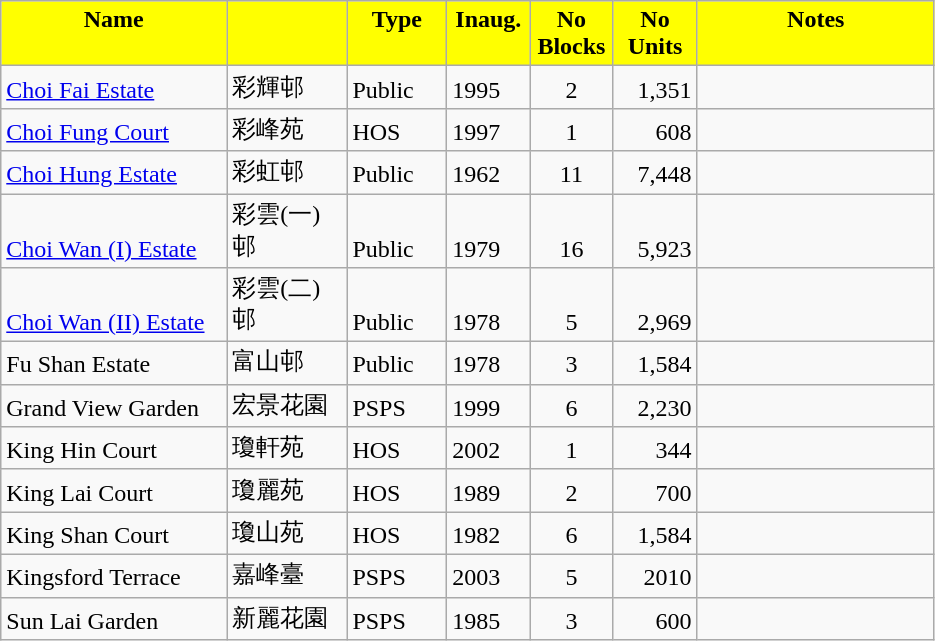<table class="wikitable">
<tr style="font-weight:bold;background-color:yellow" align="center" valign="top">
<td width="143.25" Height="12.75">Name</td>
<td width="72.75" align="center" valign="top"></td>
<td width="59.25" align="center" valign="top">Type</td>
<td width="48" align="center" valign="top">Inaug.</td>
<td width="48" align="center" valign="top">No Blocks</td>
<td width="48.75" align="center" valign="top">No Units</td>
<td width="150.75" align="center" valign="top">Notes</td>
</tr>
<tr valign="bottom">
<td Height="12.75"><a href='#'>Choi Fai Estate</a></td>
<td>彩輝邨</td>
<td>Public</td>
<td>1995</td>
<td align="center">2</td>
<td align="right">1,351</td>
<td></td>
</tr>
<tr valign="bottom">
<td Height="12.75"><a href='#'>Choi Fung Court</a></td>
<td>彩峰苑</td>
<td>HOS</td>
<td>1997</td>
<td align="center">1</td>
<td align="right">608</td>
<td></td>
</tr>
<tr valign="bottom">
<td Height="12.75"><a href='#'>Choi Hung Estate</a></td>
<td>彩虹邨</td>
<td>Public</td>
<td>1962</td>
<td align="center">11</td>
<td align="right">7,448</td>
<td></td>
</tr>
<tr valign="bottom">
<td Height="12.75"><a href='#'>Choi Wan (I) Estate</a></td>
<td>彩雲(一)邨</td>
<td>Public</td>
<td>1979</td>
<td align="center">16</td>
<td align="right">5,923</td>
<td></td>
</tr>
<tr valign="bottom">
<td Height="12.75"><a href='#'>Choi Wan (II) Estate</a></td>
<td>彩雲(二)邨</td>
<td>Public</td>
<td>1978</td>
<td align="center">5</td>
<td align="right">2,969</td>
<td></td>
</tr>
<tr valign="bottom">
<td Height="12.75">Fu Shan Estate</td>
<td>富山邨</td>
<td>Public</td>
<td>1978</td>
<td align="center">3</td>
<td align="right">1,584</td>
<td></td>
</tr>
<tr valign="bottom">
<td Height="12.75">Grand View Garden</td>
<td>宏景花園</td>
<td>PSPS</td>
<td>1999</td>
<td align="center">6</td>
<td align="right">2,230</td>
<td></td>
</tr>
<tr valign="bottom">
<td Height="12.75">King Hin Court</td>
<td>瓊軒苑</td>
<td>HOS</td>
<td>2002</td>
<td align="center">1</td>
<td align="right">344</td>
<td></td>
</tr>
<tr valign="bottom">
<td Height="12.75">King Lai Court</td>
<td>瓊麗苑</td>
<td>HOS</td>
<td>1989</td>
<td align="center">2</td>
<td align="right">700</td>
<td></td>
</tr>
<tr valign="bottom">
<td Height="12.75">King Shan Court</td>
<td>瓊山苑</td>
<td>HOS</td>
<td>1982</td>
<td align="center">6</td>
<td align="right">1,584</td>
<td></td>
</tr>
<tr valign="bottom">
<td Height="12.75">Kingsford Terrace</td>
<td>嘉峰臺</td>
<td>PSPS</td>
<td>2003</td>
<td align="center">5</td>
<td align="right">2010</td>
<td></td>
</tr>
<tr valign="bottom">
<td Height="12.75">Sun Lai Garden</td>
<td>新麗花園</td>
<td>PSPS</td>
<td>1985</td>
<td align="center">3</td>
<td align="right">600</td>
<td></td>
</tr>
</table>
